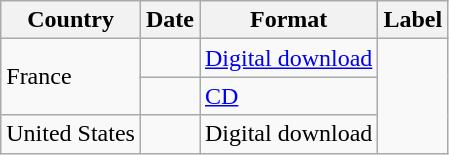<table class="wikitable">
<tr>
<th>Country</th>
<th>Date</th>
<th>Format</th>
<th>Label</th>
</tr>
<tr>
<td rowspan="2">France</td>
<td></td>
<td><a href='#'>Digital download</a></td>
<td rowspan="3"></td>
</tr>
<tr>
<td></td>
<td><a href='#'>CD</a></td>
</tr>
<tr>
<td>United States</td>
<td></td>
<td>Digital download</td>
</tr>
</table>
